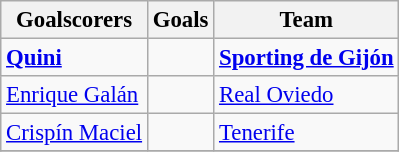<table class="wikitable sortable" style="font-size:95%;">
<tr>
<th>Goalscorers</th>
<th>Goals</th>
<th>Team</th>
</tr>
<tr>
<td> <strong><a href='#'>Quini</a> </strong></td>
<td></td>
<td><strong><a href='#'>Sporting de Gijón</a></strong></td>
</tr>
<tr>
<td> <a href='#'>Enrique Galán</a></td>
<td></td>
<td><a href='#'>Real Oviedo</a></td>
</tr>
<tr>
<td> <a href='#'>Crispín Maciel</a></td>
<td></td>
<td><a href='#'>Tenerife</a></td>
</tr>
<tr>
</tr>
</table>
